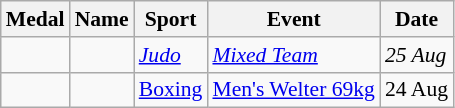<table class="wikitable sortable" style="font-size:90%">
<tr>
<th>Medal</th>
<th>Name</th>
<th>Sport</th>
<th>Event</th>
<th>Date</th>
</tr>
<tr>
<td><em></em></td>
<td><em></em></td>
<td><em><a href='#'>Judo</a></em></td>
<td><em><a href='#'>Mixed Team</a></em></td>
<td><em>25 Aug</em></td>
</tr>
<tr>
<td></td>
<td></td>
<td><a href='#'>Boxing</a></td>
<td><a href='#'>Men's Welter 69kg</a></td>
<td>24 Aug</td>
</tr>
</table>
